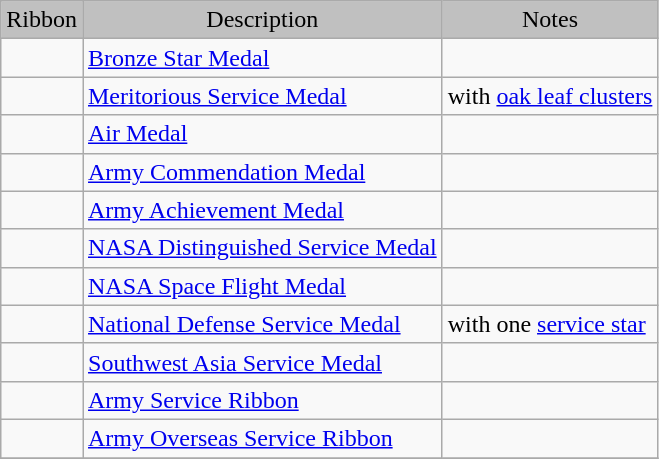<table class="wikitable">
<tr>
<td bgcolor="silver" align="center">Ribbon</td>
<td bgcolor="silver" align="center">Description</td>
<td bgcolor="silver" align="center">Notes</td>
</tr>
<tr>
<td></td>
<td><a href='#'>Bronze Star Medal</a></td>
<td></td>
</tr>
<tr>
<td></td>
<td><a href='#'>Meritorious Service Medal</a></td>
<td>with <a href='#'>oak leaf clusters</a></td>
</tr>
<tr>
<td></td>
<td><a href='#'>Air Medal</a></td>
<td></td>
</tr>
<tr>
<td></td>
<td><a href='#'>Army Commendation Medal</a></td>
<td></td>
</tr>
<tr>
<td></td>
<td><a href='#'>Army Achievement Medal</a></td>
<td></td>
</tr>
<tr>
<td></td>
<td><a href='#'>NASA Distinguished Service Medal</a></td>
<td></td>
</tr>
<tr>
<td></td>
<td><a href='#'>NASA Space Flight Medal</a></td>
<td></td>
</tr>
<tr>
<td></td>
<td><a href='#'>National Defense Service Medal</a></td>
<td>with one <a href='#'>service star</a></td>
</tr>
<tr>
<td></td>
<td><a href='#'>Southwest Asia Service Medal</a></td>
<td></td>
</tr>
<tr>
<td></td>
<td><a href='#'>Army Service Ribbon</a></td>
<td></td>
</tr>
<tr>
<td></td>
<td><a href='#'>Army Overseas Service Ribbon</a></td>
<td></td>
</tr>
<tr>
</tr>
</table>
